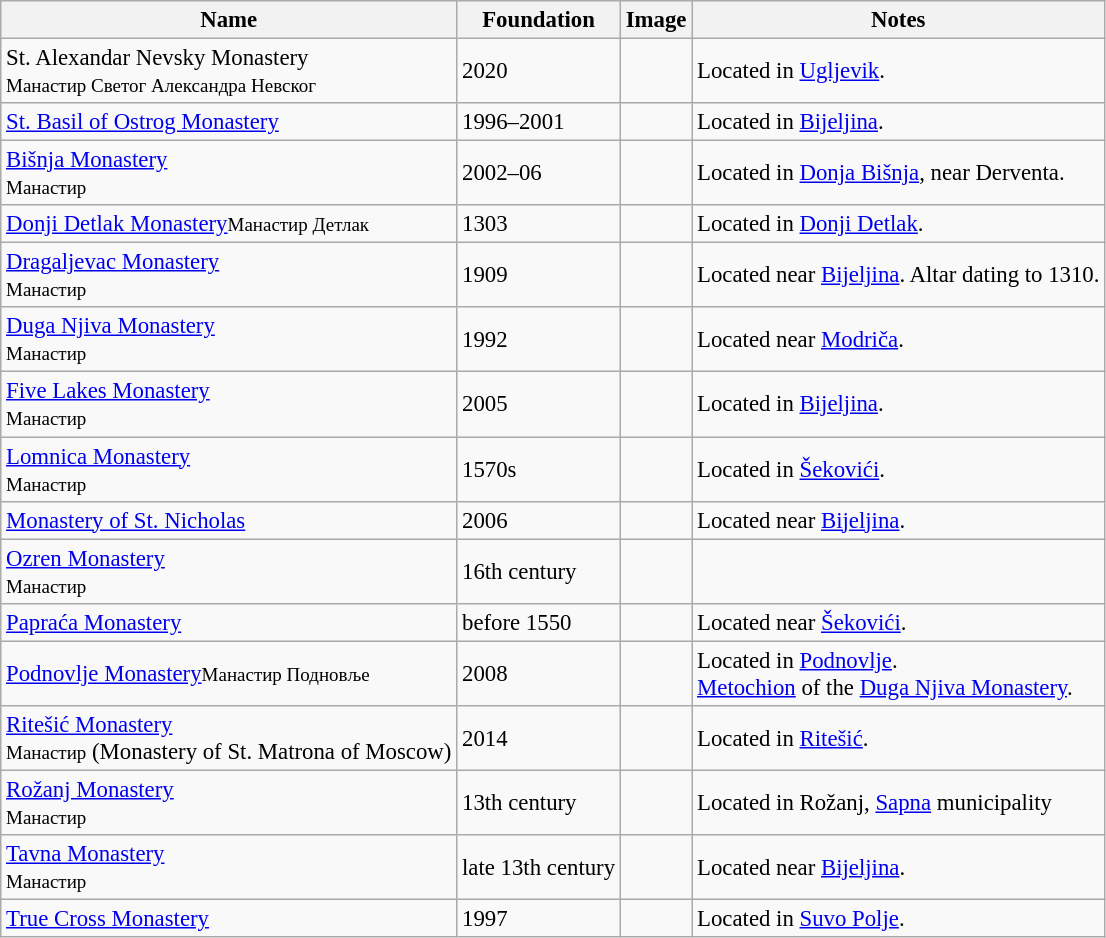<table class="wikitable" style="font-size:95%;">
<tr>
<th>Name</th>
<th>Foundation</th>
<th>Image</th>
<th>Notes</th>
</tr>
<tr>
<td>St. Alexandar Nevsky Monastery<br><small>Манастир Светог Александра Невског</small></td>
<td>2020</td>
<td></td>
<td>Located in <a href='#'>Ugljevik</a>.</td>
</tr>
<tr>
<td><a href='#'>St. Basil of Ostrog Monastery</a><br></td>
<td>1996–2001</td>
<td></td>
<td>Located in <a href='#'>Bijeljina</a>.</td>
</tr>
<tr>
<td><a href='#'>Bišnja Monastery</a><br><small>Манастир</small> </td>
<td>2002–06</td>
<td></td>
<td>Located in <a href='#'>Donja Bišnja</a>, near Derventa.</td>
</tr>
<tr>
<td><a href='#'>Donji Detlak Monastery</a><small>Манастир Детлак</small></td>
<td>1303</td>
<td></td>
<td>Located in <a href='#'>Donji Detlak</a>.</td>
</tr>
<tr>
<td><a href='#'>Dragaljevac Monastery</a><br><small>Манастир</small> </td>
<td>1909</td>
<td></td>
<td>Located near <a href='#'>Bijeljina</a>. Altar dating to 1310.</td>
</tr>
<tr>
<td><a href='#'>Duga Njiva Monastery</a><br><small>Манастир</small> </td>
<td>1992</td>
<td></td>
<td>Located near <a href='#'>Modriča</a>.</td>
</tr>
<tr>
<td><a href='#'>Five Lakes Monastery</a><br><small>Манастир</small> </td>
<td>2005</td>
<td></td>
<td>Located in <a href='#'>Bijeljina</a>.</td>
</tr>
<tr>
<td><a href='#'>Lomnica Monastery</a><br><small>Манастир</small> </td>
<td>1570s</td>
<td></td>
<td>Located in <a href='#'>Šekovići</a>.</td>
</tr>
<tr>
<td><a href='#'>Monastery of St. Nicholas</a><br></td>
<td>2006</td>
<td></td>
<td>Located near <a href='#'>Bijeljina</a>.</td>
</tr>
<tr>
<td><a href='#'>Ozren Monastery</a><br><small>Манастир</small> </td>
<td>16th century</td>
<td></td>
<td></td>
</tr>
<tr>
<td><a href='#'>Papraća Monastery</a><br></td>
<td>before 1550</td>
<td></td>
<td>Located near <a href='#'>Šekovići</a>.</td>
</tr>
<tr>
<td><a href='#'>Podnovlje Monastery</a><small>Манастир Подновље</small></td>
<td>2008</td>
<td></td>
<td>Located in <a href='#'>Podnovlje</a>.<br><a href='#'>Metochion</a> of the <a href='#'>Duga Njiva Monastery</a>.</td>
</tr>
<tr>
<td><a href='#'>Ritešić Monastery</a><br><small>Манастир</small> (Monastery of St. Matrona of Moscow)</td>
<td>2014</td>
<td></td>
<td>Located in <a href='#'>Ritešić</a>.</td>
</tr>
<tr>
<td><a href='#'>Rožanj Monastery</a><br><small>Манастир</small> </td>
<td>13th century</td>
<td></td>
<td>Located in Rožanj, <a href='#'>Sapna</a> municipality</td>
</tr>
<tr>
<td><a href='#'>Tavna Monastery</a><br><small>Манастир</small> </td>
<td>late 13th century</td>
<td></td>
<td>Located near <a href='#'>Bijeljina</a>.</td>
</tr>
<tr>
<td><a href='#'>True Cross Monastery</a><br></td>
<td>1997</td>
<td></td>
<td>Located in <a href='#'>Suvo Polje</a>.</td>
</tr>
</table>
